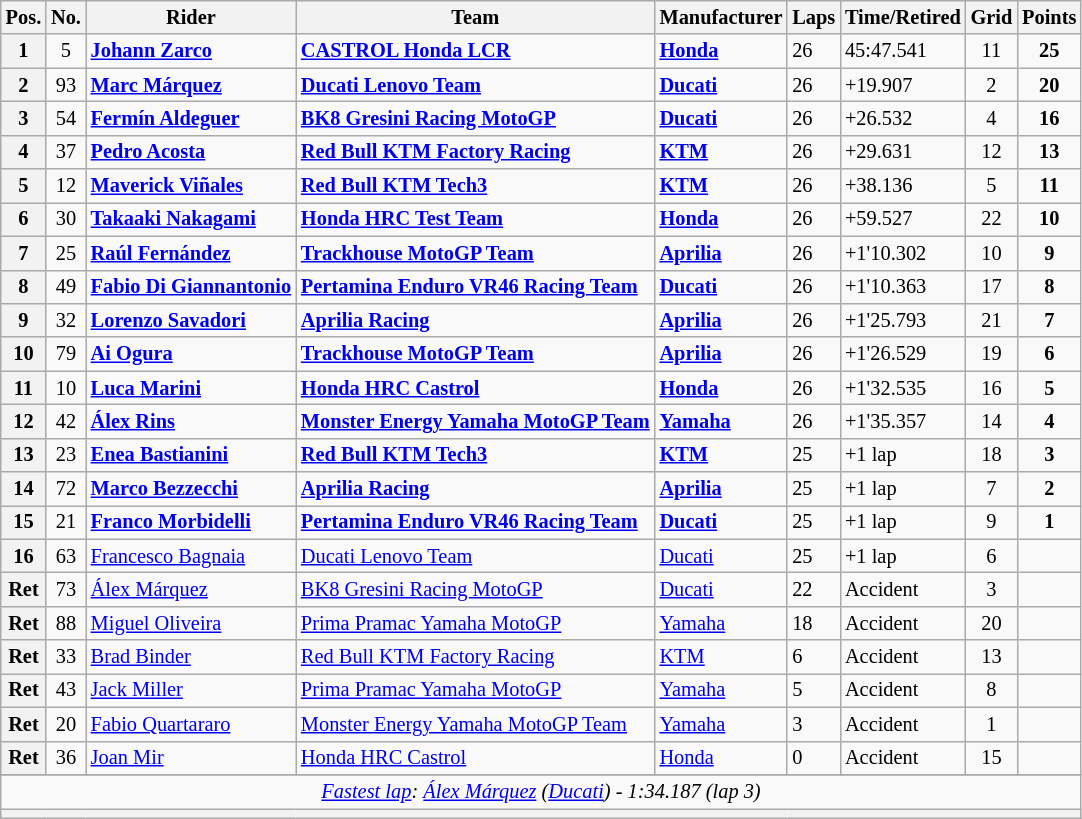<table class="wikitable sortable" style="font-size: 85%;">
<tr>
<th>Pos.</th>
<th>No.</th>
<th>Rider</th>
<th>Team</th>
<th>Manufacturer</th>
<th>Laps</th>
<th>Time/Retired</th>
<th>Grid</th>
<th>Points</th>
</tr>
<tr>
<th scope="row">1</th>
<td align="center">5</td>
<td data-sort-value="mart"> <strong><a href='#'>Johann Zarco</a></strong></td>
<td><strong><a href='#'>CASTROL Honda LCR</a></strong></td>
<td><strong><a href='#'>Honda</a></strong></td>
<td>26</td>
<td>45:47.541</td>
<td align="center">11</td>
<td align="center"><strong>25</strong></td>
</tr>
<tr>
<th scope="row">2</th>
<td align="center">93</td>
<td data-sort-value="mart"> <strong><a href='#'>Marc Márquez</a></strong></td>
<td><strong><a href='#'>Ducati Lenovo Team</a></strong></td>
<td><strong><a href='#'>Ducati</a></strong></td>
<td>26</td>
<td>+19.907</td>
<td align="center">2</td>
<td align="center"><strong>20</strong></td>
</tr>
<tr>
<th scope="row">3</th>
<td align="center">54</td>
<td data-sort-value="mart"> <strong><a href='#'>Fermín Aldeguer</a></strong></td>
<td><strong><a href='#'>BK8 Gresini Racing MotoGP</a></strong></td>
<td><strong><a href='#'>Ducati</a></strong></td>
<td>26</td>
<td>+26.532</td>
<td align="center">4</td>
<td align="center"><strong>16</strong></td>
</tr>
<tr>
<th scope="row">4</th>
<td align="center">37</td>
<td data-sort-value="mart"> <strong><a href='#'>Pedro Acosta</a></strong></td>
<td><strong><a href='#'>Red Bull KTM Factory Racing</a></strong></td>
<td><strong><a href='#'>KTM</a></strong></td>
<td>26</td>
<td>+29.631</td>
<td align="center">12</td>
<td align="center"><strong>13</strong></td>
</tr>
<tr>
<th scope="row">5</th>
<td align="center">12</td>
<td data-sort-value="mart"> <strong><a href='#'>Maverick Viñales</a></strong></td>
<td><strong><a href='#'>Red Bull KTM Tech3</a></strong></td>
<td><strong><a href='#'>KTM</a></strong></td>
<td>26</td>
<td>+38.136</td>
<td align="center">5</td>
<td align="center"><strong>11</strong></td>
</tr>
<tr>
<th scope="row">6</th>
<td align="center">30</td>
<td data-sort-value="mart"> <strong><a href='#'>Takaaki Nakagami</a></strong></td>
<td><strong><a href='#'>Honda HRC Test Team</a></strong></td>
<td><strong><a href='#'>Honda</a></strong></td>
<td>26</td>
<td>+59.527</td>
<td align="center">22</td>
<td align="center"><strong>10</strong></td>
</tr>
<tr>
<th scope="row">7</th>
<td align="center">25</td>
<td data-sort-value="mart"> <strong><a href='#'>Raúl Fernández</a></strong></td>
<td><strong><a href='#'>Trackhouse MotoGP Team</a></strong></td>
<td><strong><a href='#'>Aprilia</a></strong></td>
<td>26</td>
<td>+1'10.302</td>
<td align="center">10</td>
<td align="center"><strong>9</strong></td>
</tr>
<tr>
<th scope="row">8</th>
<td align="center">49</td>
<td data-sort-value="mart"> <strong><a href='#'>Fabio Di Giannantonio</a></strong></td>
<td><strong><a href='#'>Pertamina Enduro VR46 Racing Team</a></strong></td>
<td><strong><a href='#'>Ducati</a></strong></td>
<td>26</td>
<td>+1'10.363</td>
<td align="center">17</td>
<td align="center"><strong>8</strong></td>
</tr>
<tr>
<th scope="row">9</th>
<td align="center">32</td>
<td data-sort-value="mart"> <strong><a href='#'>Lorenzo Savadori</a></strong></td>
<td><strong><a href='#'>Aprilia Racing</a></strong></td>
<td><strong><a href='#'>Aprilia</a></strong></td>
<td>26</td>
<td>+1'25.793</td>
<td align="center">21</td>
<td align="center"><strong>7</strong></td>
</tr>
<tr>
<th scope="row">10</th>
<td align="center">79</td>
<td data-sort-value="mart"> <strong><a href='#'>Ai Ogura</a></strong></td>
<td><strong><a href='#'>Trackhouse MotoGP Team</a></strong></td>
<td><strong><a href='#'>Aprilia</a></strong></td>
<td>26</td>
<td>+1'26.529</td>
<td align="center">19</td>
<td align="center"><strong>6</strong></td>
</tr>
<tr>
<th scope="row">11</th>
<td align="center">10</td>
<td data-sort-value="mart"> <strong><a href='#'>Luca Marini</a></strong></td>
<td><strong><a href='#'>Honda HRC Castrol</a></strong></td>
<td><strong><a href='#'>Honda</a></strong></td>
<td>26</td>
<td>+1'32.535</td>
<td align="center">16</td>
<td align="center"><strong>5</strong></td>
</tr>
<tr>
<th scope="row">12</th>
<td align="center">42</td>
<td data-sort-value="mart"> <strong><a href='#'>Álex Rins</a></strong></td>
<td><strong><a href='#'>Monster Energy Yamaha MotoGP Team</a></strong></td>
<td><strong><a href='#'>Yamaha</a></strong></td>
<td>26</td>
<td>+1'35.357</td>
<td align="center">14</td>
<td align="center"><strong>4</strong></td>
</tr>
<tr>
<th scope="row">13</th>
<td align="center">23</td>
<td data-sort-value="mart"> <strong><a href='#'>Enea Bastianini</a></strong></td>
<td><strong><a href='#'>Red Bull KTM Tech3</a></strong></td>
<td><strong><a href='#'>KTM</a></strong></td>
<td>25</td>
<td>+1 lap</td>
<td align="center">18</td>
<td align="center"><strong>3</strong></td>
</tr>
<tr>
<th scope="row">14</th>
<td align="center">72</td>
<td data-sort-value="mart"> <strong><a href='#'>Marco Bezzecchi</a></strong></td>
<td><strong><a href='#'>Aprilia Racing</a></strong></td>
<td><strong><a href='#'>Aprilia</a></strong></td>
<td>25</td>
<td>+1 lap</td>
<td align="center">7</td>
<td align="center"><strong>2</strong></td>
</tr>
<tr>
<th scope="row">15</th>
<td align="center">21</td>
<td data-sort-value="mart"> <strong><a href='#'>Franco Morbidelli</a></strong></td>
<td><strong><a href='#'>Pertamina Enduro VR46 Racing Team</a></strong></td>
<td><strong><a href='#'>Ducati</a></strong></td>
<td>25</td>
<td>+1 lap</td>
<td align="center">9</td>
<td align="center"><strong>1</strong></td>
</tr>
<tr>
<th scope="row">16</th>
<td align="center">63</td>
<td data-sort-value="mart"> <a href='#'>Francesco Bagnaia</a></td>
<td><a href='#'>Ducati Lenovo Team</a></td>
<td><a href='#'>Ducati</a></td>
<td>25</td>
<td>+1 lap</td>
<td align="center">6</td>
<td align="center"></td>
</tr>
<tr>
<th scope="row">Ret</th>
<td align="center">73</td>
<td data-sort-value="mart"> <a href='#'>Álex Márquez</a></td>
<td><a href='#'>BK8 Gresini Racing MotoGP</a></td>
<td><a href='#'>Ducati</a></td>
<td>22</td>
<td>Accident</td>
<td align="center">3</td>
<td align="center"></td>
</tr>
<tr>
<th scope="row">Ret</th>
<td align="center">88</td>
<td data-sort-value="mart"> <a href='#'>Miguel Oliveira</a></td>
<td><a href='#'>Prima Pramac Yamaha MotoGP</a></td>
<td><a href='#'>Yamaha</a></td>
<td>18</td>
<td>Accident</td>
<td align="center">20</td>
<td align="center"></td>
</tr>
<tr>
<th scope="row">Ret</th>
<td align="center">33</td>
<td data-sort-value="mart"> <a href='#'>Brad Binder</a></td>
<td><a href='#'>Red Bull KTM Factory Racing</a></td>
<td><a href='#'>KTM</a></td>
<td>6</td>
<td>Accident</td>
<td align="center">13</td>
<td align="center"></td>
</tr>
<tr>
<th scope="row">Ret</th>
<td align="center">43</td>
<td data-sort-value="mart"> <a href='#'>Jack Miller</a></td>
<td><a href='#'>Prima Pramac Yamaha MotoGP</a></td>
<td><a href='#'>Yamaha</a></td>
<td>5</td>
<td>Accident</td>
<td align="center">8</td>
<td align="center"></td>
</tr>
<tr>
<th scope="row">Ret</th>
<td align="center">20</td>
<td data-sort-value="mart"> <a href='#'>Fabio Quartararo</a></td>
<td><a href='#'>Monster Energy Yamaha MotoGP Team</a></td>
<td><a href='#'>Yamaha</a></td>
<td>3</td>
<td>Accident</td>
<td align="center">1</td>
<td align="center"></td>
</tr>
<tr>
<th scope="row">Ret</th>
<td align="center">36</td>
<td data-sort-value="mart"> <a href='#'>Joan Mir</a></td>
<td><a href='#'>Honda HRC Castrol</a></td>
<td><a href='#'>Honda</a></td>
<td>0</td>
<td>Accident</td>
<td align="center">15</td>
<td align="center"></td>
</tr>
<tr>
</tr>
<tr class="sortbottom">
<td colspan="9" style="text-align:center"><em><a href='#'>Fastest lap</a>:  <a href='#'>Álex Márquez</a> (<a href='#'>Ducati</a>) - 1:34.187 (lap 3)</em></td>
</tr>
<tr class="sortbottom">
<th colspan="9"></th>
</tr>
</table>
